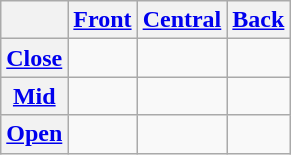<table class="wikitable" style="text-align:center;">
<tr>
<th></th>
<th><a href='#'>Front</a></th>
<th><a href='#'>Central</a></th>
<th><a href='#'>Back</a></th>
</tr>
<tr>
<th><a href='#'>Close</a></th>
<td></td>
<td></td>
<td></td>
</tr>
<tr>
<th><a href='#'>Mid</a></th>
<td></td>
<td></td>
<td></td>
</tr>
<tr>
<th><a href='#'>Open</a></th>
<td></td>
<td></td>
<td></td>
</tr>
</table>
